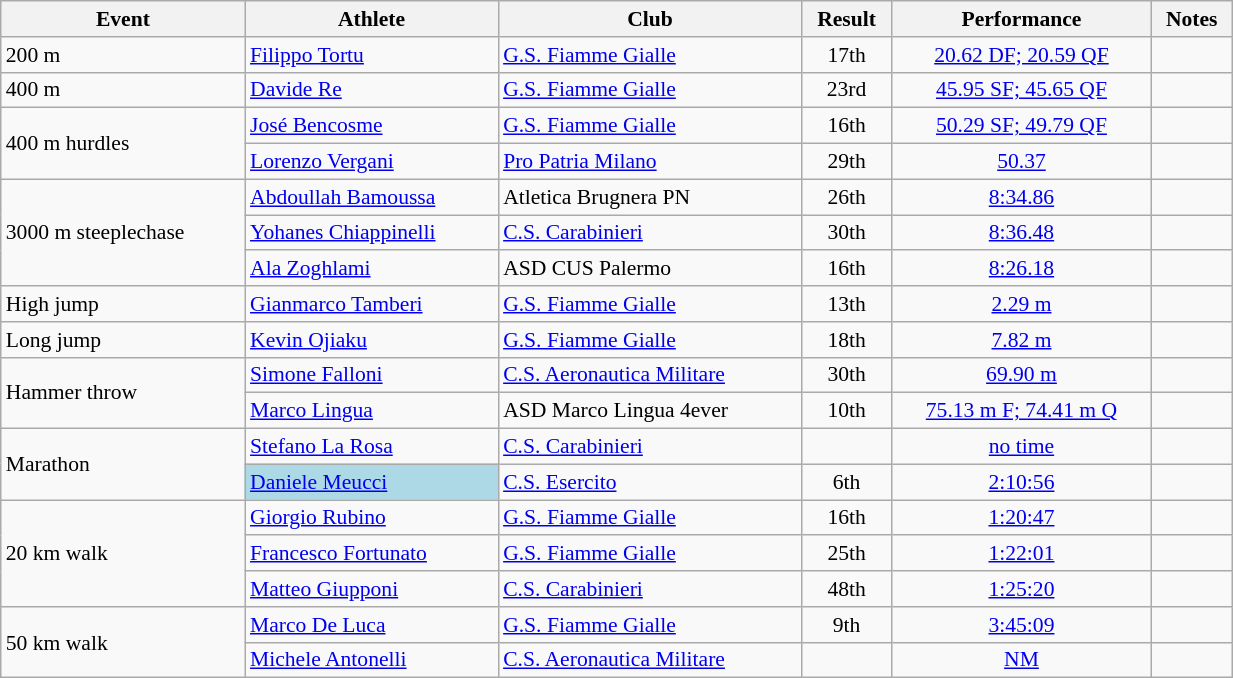<table class="wikitable" width=65% style="font-size:90%; text-align:left;">
<tr>
<th>Event</th>
<th>Athlete</th>
<th>Club</th>
<th>Result</th>
<th>Performance</th>
<th>Notes</th>
</tr>
<tr>
<td>200 m</td>
<td><a href='#'>Filippo Tortu</a></td>
<td><a href='#'>G.S. Fiamme Gialle</a></td>
<td align=center>17th </td>
<td align=center><a href='#'>20.62 DF; 20.59 QF</a></td>
<td align=center></td>
</tr>
<tr>
<td>400 m</td>
<td><a href='#'>Davide Re</a></td>
<td><a href='#'>G.S. Fiamme Gialle</a></td>
<td align=center>23rd </td>
<td align=center><a href='#'>45.95 SF; 45.65 QF</a></td>
<td align=center></td>
</tr>
<tr>
<td rowspan=2>400 m hurdles</td>
<td><a href='#'>José Bencosme</a></td>
<td><a href='#'>G.S. Fiamme Gialle</a></td>
<td align=center>16th </td>
<td align=center><a href='#'>50.29 SF; 49.79 QF</a></td>
<td align=center></td>
</tr>
<tr>
<td><a href='#'>Lorenzo Vergani</a></td>
<td><a href='#'>Pro Patria Milano</a></td>
<td align=center>29th </td>
<td align=center><a href='#'>50.37</a></td>
<td align=center></td>
</tr>
<tr>
<td rowspan=3>3000 m steeplechase</td>
<td><a href='#'>Abdoullah Bamoussa</a></td>
<td>Atletica Brugnera PN</td>
<td align=center>26th </td>
<td align=center><a href='#'>8:34.86</a></td>
<td align=center></td>
</tr>
<tr>
<td><a href='#'>Yohanes Chiappinelli</a></td>
<td><a href='#'>C.S. Carabinieri</a></td>
<td align=center>30th </td>
<td align=center><a href='#'>8:36.48</a></td>
<td align=center></td>
</tr>
<tr>
<td><a href='#'>Ala Zoghlami</a></td>
<td>ASD CUS Palermo</td>
<td align=center>16th </td>
<td align=center><a href='#'>8:26.18</a></td>
<td align=center></td>
</tr>
<tr>
<td>High jump</td>
<td><a href='#'>Gianmarco Tamberi</a></td>
<td><a href='#'>G.S. Fiamme Gialle</a></td>
<td align=center>13th </td>
<td align=center><a href='#'>2.29 m</a></td>
<td align=center></td>
</tr>
<tr>
<td>Long jump</td>
<td><a href='#'>Kevin Ojiaku</a></td>
<td><a href='#'>G.S. Fiamme Gialle</a></td>
<td align=center>18th </td>
<td align=center><a href='#'>7.82 m</a></td>
<td align=center></td>
</tr>
<tr>
<td rowspan=2>Hammer throw</td>
<td><a href='#'>Simone Falloni</a></td>
<td><a href='#'>C.S. Aeronautica Militare</a></td>
<td align=center>30th </td>
<td align=center><a href='#'>69.90 m</a></td>
<td align=center></td>
</tr>
<tr>
<td><a href='#'>Marco Lingua</a></td>
<td>ASD Marco Lingua 4ever</td>
<td align=center>10th</td>
<td align=center><a href='#'>75.13 m F; 74.41 m Q</a></td>
<td align=center></td>
</tr>
<tr>
<td rowspan=2>Marathon</td>
<td><a href='#'>Stefano La Rosa</a></td>
<td><a href='#'>C.S. Carabinieri</a></td>
<td align=center></td>
<td align=center><a href='#'>no time</a></td>
<td align=center></td>
</tr>
<tr>
<td bgcolor=lightblue><a href='#'>Daniele Meucci</a></td>
<td><a href='#'>C.S. Esercito</a></td>
<td align=center>6th</td>
<td align=center><a href='#'>2:10:56</a></td>
<td align=center></td>
</tr>
<tr>
<td rowspan=3>20 km walk</td>
<td><a href='#'>Giorgio Rubino</a></td>
<td><a href='#'>G.S. Fiamme Gialle</a></td>
<td align=center>16th</td>
<td align=center><a href='#'>1:20:47</a></td>
<td align=center></td>
</tr>
<tr>
<td><a href='#'>Francesco Fortunato</a></td>
<td><a href='#'>G.S. Fiamme Gialle</a></td>
<td align=center>25th</td>
<td align=center><a href='#'>1:22:01</a></td>
<td align=center></td>
</tr>
<tr>
<td><a href='#'>Matteo Giupponi</a></td>
<td><a href='#'>C.S. Carabinieri</a></td>
<td align=center>48th</td>
<td align=center><a href='#'>1:25:20</a></td>
<td align=center></td>
</tr>
<tr>
<td rowspan=2>50 km walk</td>
<td><a href='#'>Marco De Luca</a></td>
<td><a href='#'>G.S. Fiamme Gialle</a></td>
<td align=center>9th</td>
<td align=center><a href='#'>3:45:09</a></td>
<td align=center></td>
</tr>
<tr>
<td><a href='#'>Michele Antonelli</a></td>
<td><a href='#'>C.S. Aeronautica Militare</a></td>
<td align=center></td>
<td align=center><a href='#'>NM</a></td>
<td align=center></td>
</tr>
</table>
